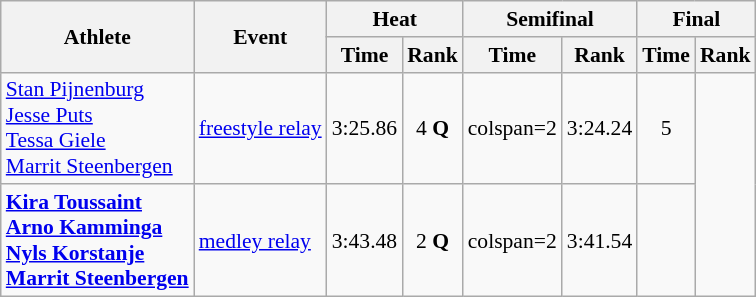<table class="wikitable" style="font-size:90%;">
<tr>
<th rowspan="2">Athlete</th>
<th rowspan="2">Event</th>
<th colspan="2">Heat</th>
<th colspan="2">Semifinal</th>
<th colspan="2">Final</th>
</tr>
<tr>
<th>Time</th>
<th>Rank</th>
<th>Time</th>
<th>Rank</th>
<th>Time</th>
<th>Rank</th>
</tr>
<tr align="center">
<td rowspan="1" align="left"><a href='#'>Stan Pijnenburg</a><br><a href='#'>Jesse Puts</a><br><a href='#'>Tessa Giele</a><br><a href='#'>Marrit Steenbergen</a></td>
<td align="left"><a href='#'> freestyle relay</a></td>
<td>3:25.86</td>
<td>4 <strong>Q</strong></td>
<td>colspan=2 </td>
<td>3:24.24</td>
<td>5</td>
</tr>
<tr align="center">
<td rowspan="1" align="left"><strong><a href='#'>Kira Toussaint</a><br><a href='#'>Arno Kamminga</a><br><a href='#'>Nyls Korstanje</a><br><a href='#'>Marrit Steenbergen</a></strong></td>
<td align="left"><a href='#'> medley relay</a></td>
<td>3:43.48</td>
<td>2 <strong>Q</strong></td>
<td>colspan=2 </td>
<td>3:41.54</td>
<td></td>
</tr>
</table>
